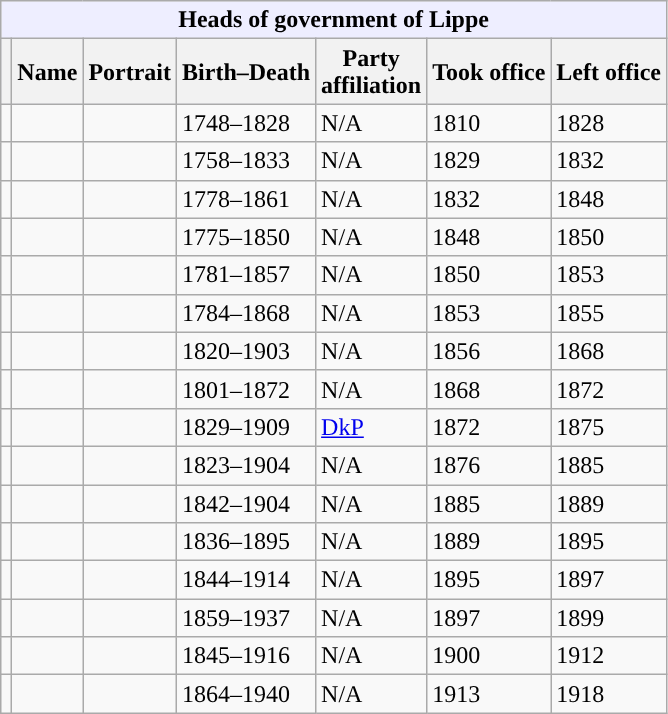<table class="wikitable" text-align:center;">
<tr>
<th colspan="8" style="background:#eef; text-align:center;">Heads of government of Lippe</th>
</tr>
<tr style="background:#eef;">
<th></th>
<th>Name</th>
<th>Portrait</th>
<th>Birth–Death</th>
<th>Party<br>affiliation</th>
<th>Took office</th>
<th>Left office</th>
</tr>
<tr>
<td></td>
<td></td>
<td></td>
<td>1748–1828</td>
<td>N/A</td>
<td>1810</td>
<td>1828</td>
</tr>
<tr>
<td></td>
<td></td>
<td></td>
<td>1758–1833</td>
<td>N/A</td>
<td>1829</td>
<td>1832</td>
</tr>
<tr>
<td></td>
<td></td>
<td></td>
<td>1778–1861</td>
<td>N/A</td>
<td>1832</td>
<td>1848</td>
</tr>
<tr>
<td></td>
<td></td>
<td></td>
<td>1775–1850</td>
<td>N/A</td>
<td>1848</td>
<td>1850</td>
</tr>
<tr>
<td></td>
<td></td>
<td></td>
<td>1781–1857</td>
<td>N/A</td>
<td>1850</td>
<td>1853</td>
</tr>
<tr>
<td></td>
<td></td>
<td></td>
<td>1784–1868</td>
<td>N/A</td>
<td>1853</td>
<td>1855</td>
</tr>
<tr>
<td></td>
<td></td>
<td></td>
<td>1820–1903</td>
<td>N/A</td>
<td>1856</td>
<td>1868</td>
</tr>
<tr>
<td></td>
<td></td>
<td></td>
<td>1801–1872</td>
<td>N/A</td>
<td>1868</td>
<td>1872</td>
</tr>
<tr>
<td></td>
<td></td>
<td></td>
<td>1829–1909</td>
<td><a href='#'>DkP</a></td>
<td>1872</td>
<td>1875</td>
</tr>
<tr>
<td></td>
<td></td>
<td></td>
<td>1823–1904</td>
<td>N/A</td>
<td>1876</td>
<td>1885</td>
</tr>
<tr>
<td></td>
<td></td>
<td></td>
<td>1842–1904</td>
<td>N/A</td>
<td>1885</td>
<td>1889</td>
</tr>
<tr>
<td></td>
<td></td>
<td></td>
<td>1836–1895</td>
<td>N/A</td>
<td>1889</td>
<td>1895</td>
</tr>
<tr>
<td></td>
<td></td>
<td></td>
<td>1844–1914</td>
<td>N/A</td>
<td>1895</td>
<td>1897</td>
</tr>
<tr>
<td></td>
<td></td>
<td></td>
<td>1859–1937</td>
<td>N/A</td>
<td>1897</td>
<td>1899</td>
</tr>
<tr>
<td></td>
<td></td>
<td></td>
<td>1845–1916</td>
<td>N/A</td>
<td>1900</td>
<td>1912</td>
</tr>
<tr>
<td></td>
<td></td>
<td></td>
<td>1864–1940</td>
<td>N/A</td>
<td>1913</td>
<td>1918</td>
</tr>
</table>
